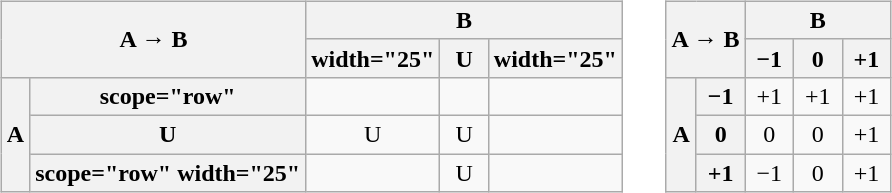<table style="border-spacing: 10px 0;" align="center">
<tr valign="bottom">
<td><br><table class="wikitable" style="text-align:center;">
<tr>
<th rowspan="2" colspan="2">A → B</th>
<th colspan="3">B</th>
</tr>
<tr>
<th>width="25" </th>
<th width="25">U</th>
<th>width="25" </th>
</tr>
<tr>
<th rowspan="3">A</th>
<th>scope="row" </th>
<td></td>
<td></td>
<td></td>
</tr>
<tr>
<th scope="row">U</th>
<td>U</td>
<td>U</td>
<td></td>
</tr>
<tr>
<th>scope="row" width="25" </th>
<td></td>
<td>U</td>
<td></td>
</tr>
</table>
</td>
<td><br><table class="wikitable" style="text-align:center;">
<tr>
<th rowspan="2" colspan="2">A → B</th>
<th colspan="3">B</th>
</tr>
<tr>
<th width="25">−1</th>
<th width="25">0</th>
<th width="25">+1</th>
</tr>
<tr>
<th rowspan="3">A</th>
<th scope="row">−1</th>
<td>+1</td>
<td>+1</td>
<td>+1</td>
</tr>
<tr>
<th scope="row">0</th>
<td>0</td>
<td>0</td>
<td>+1</td>
</tr>
<tr>
<th scope="row" width="25">+1</th>
<td>−1</td>
<td>0</td>
<td>+1</td>
</tr>
</table>
</td>
</tr>
</table>
